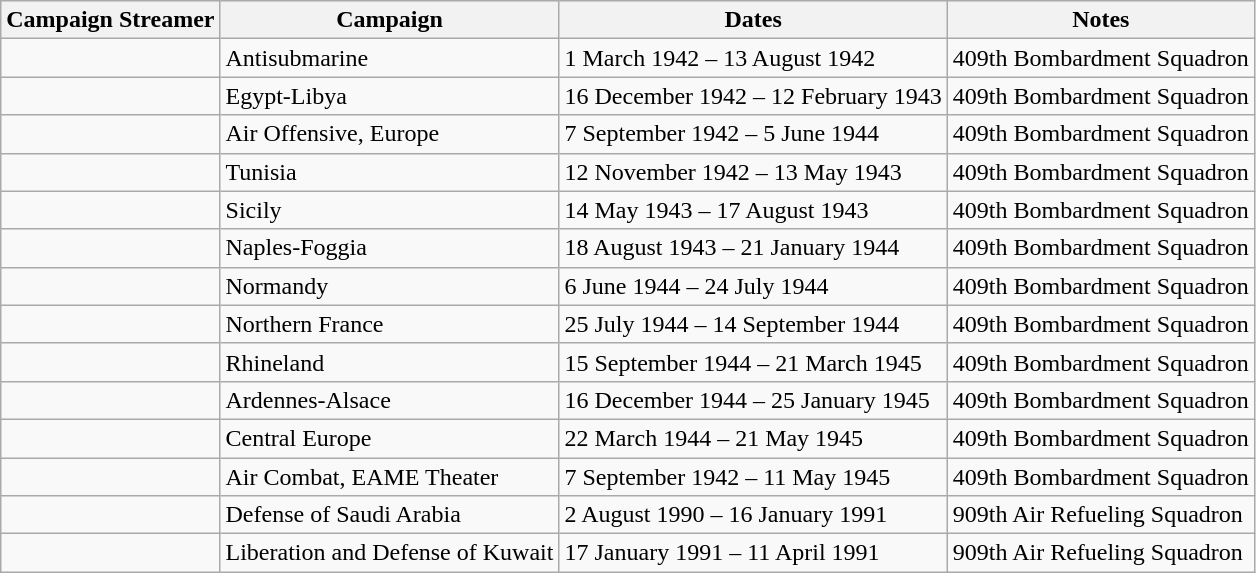<table class="wikitable">
<tr style="background:#efefef;">
<th>Campaign Streamer</th>
<th>Campaign</th>
<th>Dates</th>
<th>Notes</th>
</tr>
<tr>
<td></td>
<td>Antisubmarine</td>
<td>1 March 1942 – 13 August 1942</td>
<td>409th Bombardment Squadron</td>
</tr>
<tr>
<td></td>
<td>Egypt-Libya</td>
<td>16 December 1942 – 12 February 1943</td>
<td>409th Bombardment Squadron</td>
</tr>
<tr>
<td></td>
<td>Air Offensive, Europe</td>
<td>7 September 1942 – 5 June 1944</td>
<td>409th Bombardment Squadron</td>
</tr>
<tr>
<td></td>
<td>Tunisia</td>
<td>12 November 1942 – 13 May 1943</td>
<td>409th Bombardment Squadron</td>
</tr>
<tr>
<td></td>
<td>Sicily</td>
<td>14 May 1943 – 17 August 1943</td>
<td>409th Bombardment Squadron</td>
</tr>
<tr>
<td></td>
<td>Naples-Foggia</td>
<td>18 August 1943 – 21 January 1944</td>
<td>409th Bombardment Squadron</td>
</tr>
<tr>
<td></td>
<td>Normandy</td>
<td>6 June 1944 – 24 July 1944</td>
<td>409th Bombardment Squadron</td>
</tr>
<tr>
<td></td>
<td>Northern France</td>
<td>25 July 1944 – 14 September 1944</td>
<td>409th Bombardment Squadron</td>
</tr>
<tr>
<td></td>
<td>Rhineland</td>
<td>15 September 1944 – 21 March 1945</td>
<td>409th Bombardment Squadron</td>
</tr>
<tr>
<td></td>
<td>Ardennes-Alsace</td>
<td>16 December 1944 – 25 January 1945</td>
<td>409th Bombardment Squadron</td>
</tr>
<tr>
<td></td>
<td>Central Europe</td>
<td>22 March 1944 – 21 May 1945</td>
<td>409th Bombardment Squadron</td>
</tr>
<tr>
<td></td>
<td>Air Combat, EAME Theater</td>
<td>7 September 1942 – 11 May 1945</td>
<td>409th Bombardment Squadron</td>
</tr>
<tr>
<td></td>
<td>Defense of Saudi Arabia</td>
<td>2 August 1990 – 16 January 1991</td>
<td>909th Air Refueling Squadron</td>
</tr>
<tr>
<td></td>
<td>Liberation and Defense of Kuwait</td>
<td>17 January 1991 – 11 April 1991</td>
<td>909th Air Refueling Squadron</td>
</tr>
</table>
